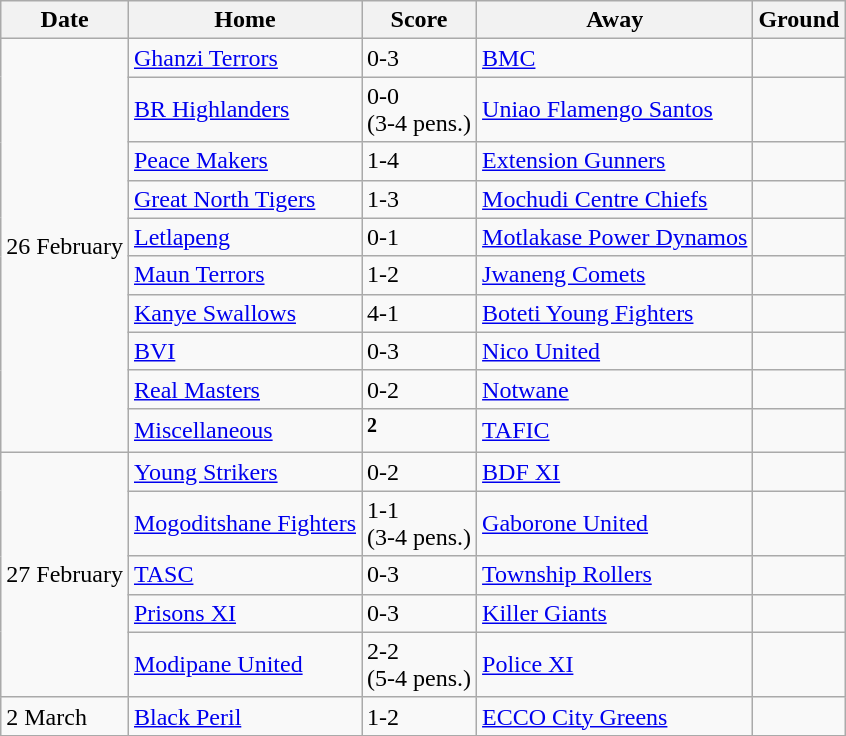<table class="wikitable">
<tr>
<th>Date</th>
<th>Home</th>
<th>Score</th>
<th>Away</th>
<th>Ground</th>
</tr>
<tr>
<td rowspan="10">26 February</td>
<td><a href='#'>Ghanzi Terrors</a></td>
<td>0-3</td>
<td><a href='#'>BMC</a></td>
<td></td>
</tr>
<tr>
<td><a href='#'>BR Highlanders</a></td>
<td>0-0<br>(3-4 pens.)</td>
<td><a href='#'>Uniao Flamengo Santos</a></td>
<td></td>
</tr>
<tr>
<td><a href='#'>Peace Makers</a></td>
<td>1-4</td>
<td><a href='#'>Extension Gunners</a></td>
<td></td>
</tr>
<tr>
<td><a href='#'>Great North Tigers</a></td>
<td>1-3</td>
<td><a href='#'>Mochudi Centre Chiefs</a></td>
<td></td>
</tr>
<tr>
<td><a href='#'>Letlapeng</a></td>
<td>0-1</td>
<td><a href='#'>Motlakase Power Dynamos</a></td>
<td></td>
</tr>
<tr>
<td><a href='#'>Maun Terrors</a></td>
<td>1-2</td>
<td><a href='#'>Jwaneng Comets</a></td>
<td></td>
</tr>
<tr>
<td><a href='#'>Kanye Swallows</a></td>
<td>4-1</td>
<td><a href='#'>Boteti Young Fighters</a></td>
<td></td>
</tr>
<tr>
<td><a href='#'>BVI</a></td>
<td>0-3</td>
<td><a href='#'>Nico United</a></td>
<td></td>
</tr>
<tr>
<td><a href='#'>Real Masters</a></td>
<td>0-2</td>
<td><a href='#'>Notwane</a></td>
<td></td>
</tr>
<tr>
<td><a href='#'>Miscellaneous</a></td>
<td><sup><strong>2</strong></sup></td>
<td><a href='#'>TAFIC</a></td>
<td></td>
</tr>
<tr>
<td rowspan="5">27 February</td>
<td><a href='#'>Young Strikers</a></td>
<td>0-2</td>
<td><a href='#'>BDF XI</a></td>
<td></td>
</tr>
<tr>
<td><a href='#'>Mogoditshane Fighters</a></td>
<td>1-1<br>(3-4 pens.)</td>
<td><a href='#'>Gaborone United</a></td>
<td></td>
</tr>
<tr>
<td><a href='#'>TASC</a></td>
<td>0-3</td>
<td><a href='#'>Township Rollers</a></td>
<td></td>
</tr>
<tr>
<td><a href='#'>Prisons XI</a></td>
<td>0-3</td>
<td><a href='#'>Killer Giants</a></td>
<td></td>
</tr>
<tr>
<td><a href='#'>Modipane United</a></td>
<td>2-2<br>(5-4 pens.)</td>
<td><a href='#'>Police XI</a></td>
<td></td>
</tr>
<tr>
<td>2 March</td>
<td><a href='#'>Black Peril</a></td>
<td>1-2</td>
<td><a href='#'>ECCO City Greens</a></td>
<td></td>
</tr>
<tr>
</tr>
</table>
